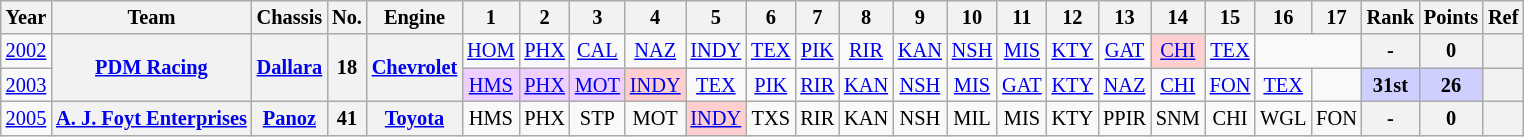<table class="wikitable" style="text-align:center; font-size:85%">
<tr>
<th>Year</th>
<th>Team</th>
<th>Chassis</th>
<th>No.</th>
<th>Engine</th>
<th>1</th>
<th>2</th>
<th>3</th>
<th>4</th>
<th>5</th>
<th>6</th>
<th>7</th>
<th>8</th>
<th>9</th>
<th>10</th>
<th>11</th>
<th>12</th>
<th>13</th>
<th>14</th>
<th>15</th>
<th>16</th>
<th>17</th>
<th>Rank</th>
<th>Points</th>
<th>Ref</th>
</tr>
<tr>
<td rowspan=1><a href='#'>2002</a></td>
<th rowspan=2 nowrap><a href='#'>PDM Racing</a></th>
<th rowspan=2><a href='#'>Dallara</a></th>
<th rowspan=2>18</th>
<th rowspan=2><a href='#'>Chevrolet</a></th>
<td><a href='#'>HOM</a></td>
<td><a href='#'>PHX</a></td>
<td><a href='#'>CAL</a></td>
<td><a href='#'>NAZ</a></td>
<td><a href='#'>INDY</a></td>
<td><a href='#'>TEX</a></td>
<td><a href='#'>PIK</a></td>
<td><a href='#'>RIR</a></td>
<td><a href='#'>KAN</a></td>
<td><a href='#'>NSH</a></td>
<td><a href='#'>MIS</a></td>
<td><a href='#'>KTY</a></td>
<td><a href='#'>GAT</a></td>
<td style="background:#FFCFCF;"><a href='#'>CHI</a><br></td>
<td><a href='#'>TEX</a></td>
<td colspan=2></td>
<th rowspan=1>-</th>
<th rowspan=1>0</th>
<th rowspan=1></th>
</tr>
<tr>
<td><a href='#'>2003</a></td>
<td style="background:#EFCFFF;"><a href='#'>HMS</a><br></td>
<td style="background:#EFCFFF;"><a href='#'>PHX</a><br></td>
<td style="background:#EFCFFF;"><a href='#'>MOT</a><br></td>
<td style="background:#FFCFCF;"><a href='#'>INDY</a><br></td>
<td><a href='#'>TEX</a></td>
<td><a href='#'>PIK</a></td>
<td><a href='#'>RIR</a></td>
<td><a href='#'>KAN</a></td>
<td><a href='#'>NSH</a></td>
<td><a href='#'>MIS</a></td>
<td><a href='#'>GAT</a></td>
<td><a href='#'>KTY</a></td>
<td><a href='#'>NAZ</a></td>
<td><a href='#'>CHI</a></td>
<td><a href='#'>FON</a></td>
<td><a href='#'>TEX</a></td>
<td></td>
<th style="background:#CFCFFF;">31st</th>
<th style="background:#CFCFFF;">26</th>
<th></th>
</tr>
<tr>
<td><a href='#'>2005</a></td>
<th nowrap><a href='#'>A. J. Foyt Enterprises</a></th>
<th><a href='#'>Panoz</a></th>
<th>41</th>
<th><a href='#'>Toyota</a></th>
<td>HMS</td>
<td>PHX</td>
<td>STP</td>
<td>MOT</td>
<td style="background:#FFCFCF;"><a href='#'>INDY</a><br></td>
<td>TXS</td>
<td>RIR</td>
<td>KAN</td>
<td>NSH</td>
<td>MIL</td>
<td>MIS</td>
<td>KTY</td>
<td>PPIR</td>
<td>SNM</td>
<td>CHI</td>
<td>WGL</td>
<td>FON</td>
<th>-</th>
<th>0</th>
<th></th>
</tr>
</table>
